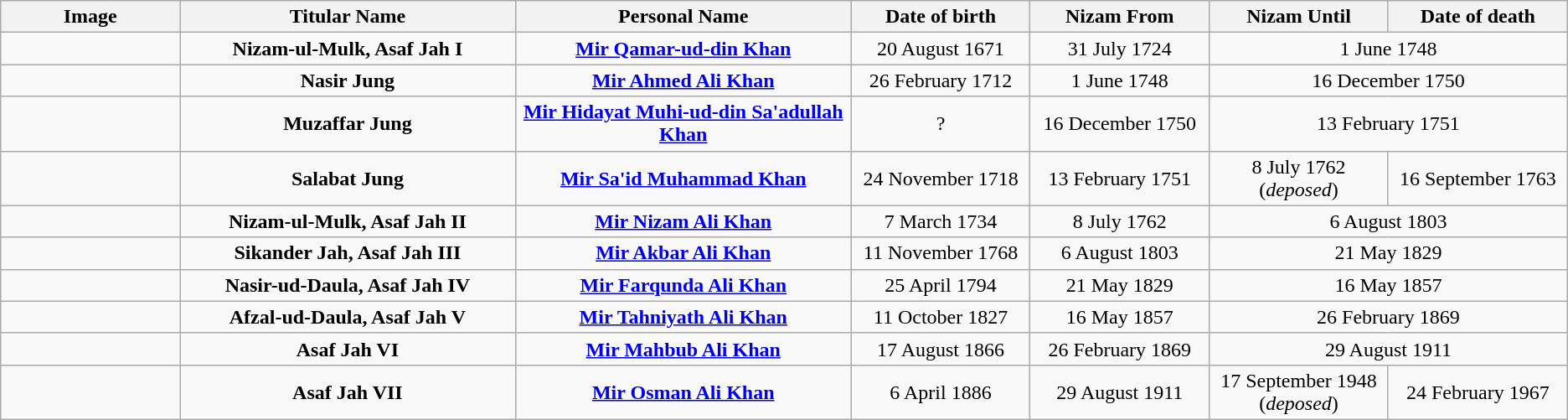<table class="wikitable">
<tr>
<th width=8%>Image</th>
<th width=15%>Titular Name</th>
<th width=15%>Personal Name</th>
<th width=8%>Date of birth</th>
<th width=8%>Nizam From</th>
<th width=8%>Nizam Until</th>
<th width=8%>Date of death</th>
</tr>
<tr>
<td></td>
<td align="center"><strong>Nizam-ul-Mulk, Asaf Jah I</strong><br></td>
<td align="center"><strong><a href='#'>Mir Qamar-ud-din Khan</a></strong><br></td>
<td align="center">20 August 1671</td>
<td align="center">31 July 1724</td>
<td align="center" colspan="2">1 June 1748</td>
</tr>
<tr>
<td></td>
<td align="center"><strong>Nasir Jung</strong><br></td>
<td align="center"><strong><a href='#'>Mir Ahmed Ali Khan</a></strong></td>
<td align="center">26 February 1712</td>
<td align="center">1 June 1748</td>
<td align="center" colspan="2">16 December 1750</td>
</tr>
<tr>
<td></td>
<td align="center"><strong>Muzaffar Jung</strong><br></td>
<td align="center"><strong><a href='#'>Mir Hidayat Muhi-ud-din Sa'adullah Khan</a></strong></td>
<td align="center">?</td>
<td align="center">16 December 1750</td>
<td align="center" colspan="2">13 February 1751</td>
</tr>
<tr>
<td></td>
<td align="center"><strong>Salabat Jung</strong><br></td>
<td align="center"><strong><a href='#'>Mir Sa'id Muhammad Khan</a></strong></td>
<td align="center">24 November 1718</td>
<td align="center">13 February 1751</td>
<td align="center">8 July 1762<br>(<em>deposed</em>)</td>
<td align="center">16 September 1763</td>
</tr>
<tr>
<td></td>
<td align="center"><strong>Nizam-ul-Mulk, Asaf Jah II</strong><br></td>
<td align="center"><strong><a href='#'>Mir Nizam Ali Khan</a></strong></td>
<td align="center">7 March 1734</td>
<td align="center">8 July 1762</td>
<td align="center" colspan="2">6 August 1803</td>
</tr>
<tr>
<td></td>
<td align="center"><strong>Sikander Jah, Asaf Jah III</strong><br></td>
<td align="center"><strong><a href='#'>Mir Akbar Ali Khan</a></strong></td>
<td align="center">11 November 1768</td>
<td align="center">6 August 1803</td>
<td align="center" colspan="2">21 May 1829</td>
</tr>
<tr>
<td></td>
<td align="center"><strong>Nasir-ud-Daula, Asaf Jah IV</strong><br></td>
<td align="center"><strong><a href='#'>Mir Farqunda Ali Khan</a></strong></td>
<td align="center">25 April 1794</td>
<td align="center">21 May 1829</td>
<td align="center" colspan="2">16 May 1857</td>
</tr>
<tr>
<td></td>
<td align="center"><strong>Afzal-ud-Daula, Asaf Jah V</strong><br></td>
<td align="center"><strong><a href='#'>Mir Tahniyath Ali Khan</a></strong></td>
<td align="center">11 October 1827</td>
<td align="center">16 May 1857</td>
<td align="center" colspan="2">26 February 1869</td>
</tr>
<tr>
<td></td>
<td align="center"><strong>Asaf Jah VI</strong><br></td>
<td align="center"><strong><a href='#'>Mir Mahbub Ali Khan</a></strong><br></td>
<td align="center">17 August 1866</td>
<td align="center">26 February 1869</td>
<td align="center" colspan="2">29 August 1911</td>
</tr>
<tr>
<td></td>
<td align="center"><strong>Asaf Jah VII</strong><br></td>
<td align="center"><strong><a href='#'>Mir Osman Ali Khan</a></strong><br></td>
<td align="center">6 April 1886</td>
<td align="center">29 August 1911</td>
<td align="center">17 September 1948<br>(<em>deposed</em>)</td>
<td align="center">24 February 1967</td>
</tr>
</table>
